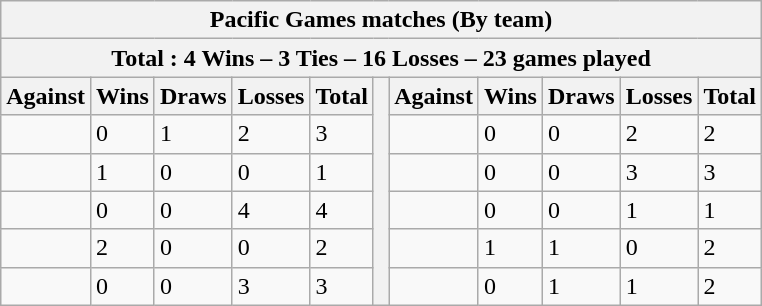<table class="wikitable" style="text-align: left;">
<tr>
<th colspan=11>Pacific Games matches (By team)</th>
</tr>
<tr>
<th colspan=11>Total : 4 Wins – 3 Ties – 16 Losses – 23 games played</th>
</tr>
<tr>
<th>Against</th>
<th>Wins</th>
<th>Draws</th>
<th>Losses</th>
<th>Total</th>
<th width="2%" rowspan="48"></th>
<th>Against</th>
<th>Wins</th>
<th>Draws</th>
<th>Losses</th>
<th>Total</th>
</tr>
<tr>
<td></td>
<td>0</td>
<td>1</td>
<td>2</td>
<td>3</td>
<td></td>
<td>0</td>
<td>0</td>
<td>2</td>
<td>2</td>
</tr>
<tr>
<td></td>
<td>1</td>
<td>0</td>
<td>0</td>
<td>1</td>
<td></td>
<td>0</td>
<td>0</td>
<td>3</td>
<td>3</td>
</tr>
<tr>
<td></td>
<td>0</td>
<td>0</td>
<td>4</td>
<td>4</td>
<td></td>
<td>0</td>
<td>0</td>
<td>1</td>
<td>1</td>
</tr>
<tr>
<td></td>
<td>2</td>
<td>0</td>
<td>0</td>
<td>2</td>
<td></td>
<td>1</td>
<td>1</td>
<td>0</td>
<td>2</td>
</tr>
<tr>
<td></td>
<td>0</td>
<td>0</td>
<td>3</td>
<td>3</td>
<td></td>
<td>0</td>
<td>1</td>
<td>1</td>
<td>2</td>
</tr>
</table>
